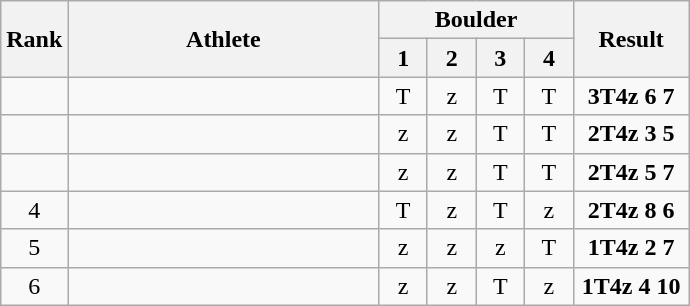<table class="wikitable" style="text-align:center">
<tr>
<th rowspan=2>Rank</th>
<th rowspan=2 width=200>Athlete</th>
<th colspan=4>Boulder</th>
<th rowspan=2 width=70>Result</th>
</tr>
<tr>
<th width=25>1</th>
<th width=25>2</th>
<th width=25>3</th>
<th width=25>4</th>
</tr>
<tr>
<td></td>
<td align=left></td>
<td>T</td>
<td>z</td>
<td>T</td>
<td>T</td>
<td><strong>3T4z 6 7</strong></td>
</tr>
<tr>
<td></td>
<td align=left></td>
<td>z</td>
<td>z</td>
<td>T</td>
<td>T</td>
<td><strong>2T4z 3 5</strong></td>
</tr>
<tr>
<td></td>
<td align=left></td>
<td>z</td>
<td>z</td>
<td>T</td>
<td>T</td>
<td><strong>2T4z 5 7</strong></td>
</tr>
<tr>
<td>4</td>
<td align="left"></td>
<td>T</td>
<td>z</td>
<td>T</td>
<td>z</td>
<td><strong>2T4z 8 6</strong></td>
</tr>
<tr>
<td>5</td>
<td align="left"></td>
<td>z</td>
<td>z</td>
<td>z</td>
<td>T</td>
<td><strong>1T4z 2 7</strong></td>
</tr>
<tr>
<td>6</td>
<td align=left></td>
<td>z</td>
<td>z</td>
<td>T</td>
<td>z</td>
<td><strong>1T4z 4 10</strong></td>
</tr>
</table>
